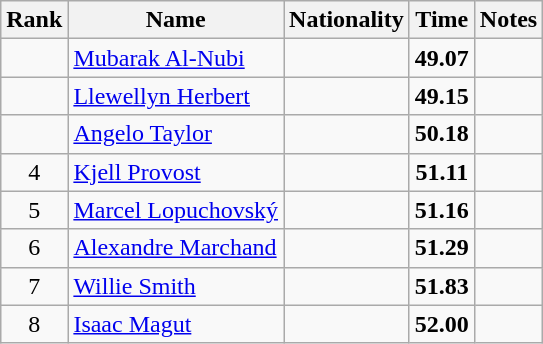<table class="wikitable sortable" style="text-align:center">
<tr>
<th>Rank</th>
<th>Name</th>
<th>Nationality</th>
<th>Time</th>
<th>Notes</th>
</tr>
<tr>
<td></td>
<td align=left><a href='#'>Mubarak Al-Nubi</a></td>
<td align=left></td>
<td><strong>49.07</strong></td>
<td></td>
</tr>
<tr>
<td></td>
<td align=left><a href='#'>Llewellyn Herbert</a></td>
<td align=left></td>
<td><strong>49.15</strong></td>
<td></td>
</tr>
<tr>
<td></td>
<td align=left><a href='#'>Angelo Taylor</a></td>
<td align=left></td>
<td><strong>50.18</strong></td>
<td></td>
</tr>
<tr>
<td>4</td>
<td align=left><a href='#'>Kjell Provost</a></td>
<td align=left></td>
<td><strong>51.11</strong></td>
<td></td>
</tr>
<tr>
<td>5</td>
<td align=left><a href='#'>Marcel Lopuchovský</a></td>
<td align=left></td>
<td><strong>51.16</strong></td>
<td></td>
</tr>
<tr>
<td>6</td>
<td align=left><a href='#'>Alexandre Marchand</a></td>
<td align=left></td>
<td><strong>51.29</strong></td>
<td></td>
</tr>
<tr>
<td>7</td>
<td align=left><a href='#'>Willie Smith</a></td>
<td align=left></td>
<td><strong>51.83</strong></td>
<td></td>
</tr>
<tr>
<td>8</td>
<td align=left><a href='#'>Isaac Magut</a></td>
<td align=left></td>
<td><strong>52.00</strong></td>
<td></td>
</tr>
</table>
